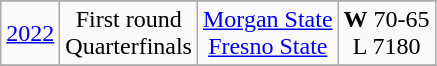<table class="wikitable" style="text-align:center">
<tr>
</tr>
<tr align="center">
<td><a href='#'>2022</a></td>
<td>First round<br>Quarterfinals</td>
<td><a href='#'>Morgan State</a><br><a href='#'>Fresno State</a></td>
<td><strong>W</strong> 70-65<br> L 7180</td>
</tr>
<tr }>
</tr>
</table>
